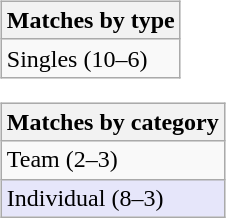<table>
<tr valign=top>
<td><br><table class=wikitable>
<tr>
<th>Matches by type</th>
</tr>
<tr>
<td>Singles (10–6)</td>
</tr>
</table>
<table class=wikitable>
<tr>
<th>Matches by category</th>
</tr>
<tr>
<td>Team (2–3)</td>
</tr>
<tr bgcolor=#E6E6FA>
<td>Individual (8–3)</td>
</tr>
</table>
</td>
</tr>
</table>
